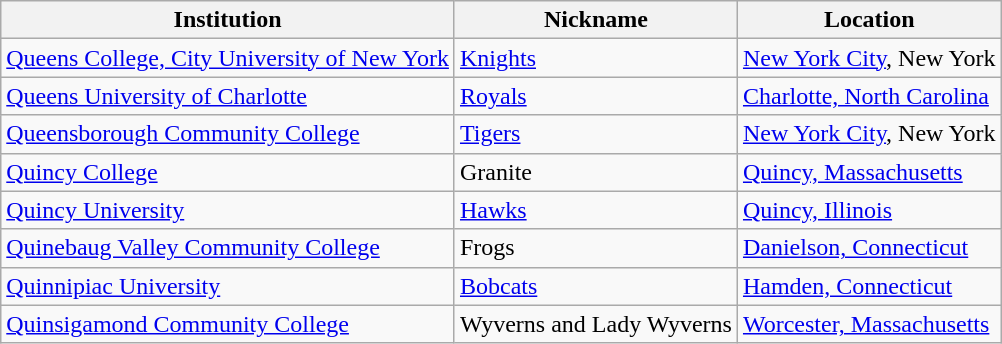<table class="wikitable">
<tr>
<th>Institution</th>
<th>Nickname</th>
<th>Location</th>
</tr>
<tr>
<td><a href='#'>Queens College, City University of New York</a></td>
<td><a href='#'>Knights</a></td>
<td><a href='#'>New York City</a>, New York</td>
</tr>
<tr>
<td><a href='#'>Queens University of Charlotte</a></td>
<td><a href='#'>Royals</a></td>
<td><a href='#'>Charlotte, North Carolina</a></td>
</tr>
<tr>
<td><a href='#'>Queensborough Community College</a></td>
<td><a href='#'>Tigers</a></td>
<td><a href='#'>New York City</a>, New York</td>
</tr>
<tr>
<td><a href='#'>Quincy College</a></td>
<td>Granite</td>
<td><a href='#'>Quincy, Massachusetts</a></td>
</tr>
<tr>
<td><a href='#'>Quincy University</a></td>
<td><a href='#'>Hawks</a></td>
<td><a href='#'>Quincy, Illinois</a></td>
</tr>
<tr>
<td><a href='#'>Quinebaug Valley Community College</a></td>
<td>Frogs</td>
<td><a href='#'>Danielson, Connecticut</a></td>
</tr>
<tr>
<td><a href='#'>Quinnipiac University</a></td>
<td><a href='#'>Bobcats</a></td>
<td><a href='#'>Hamden, Connecticut</a></td>
</tr>
<tr>
<td><a href='#'>Quinsigamond Community College</a></td>
<td>Wyverns and Lady Wyverns</td>
<td><a href='#'>Worcester, Massachusetts</a></td>
</tr>
</table>
